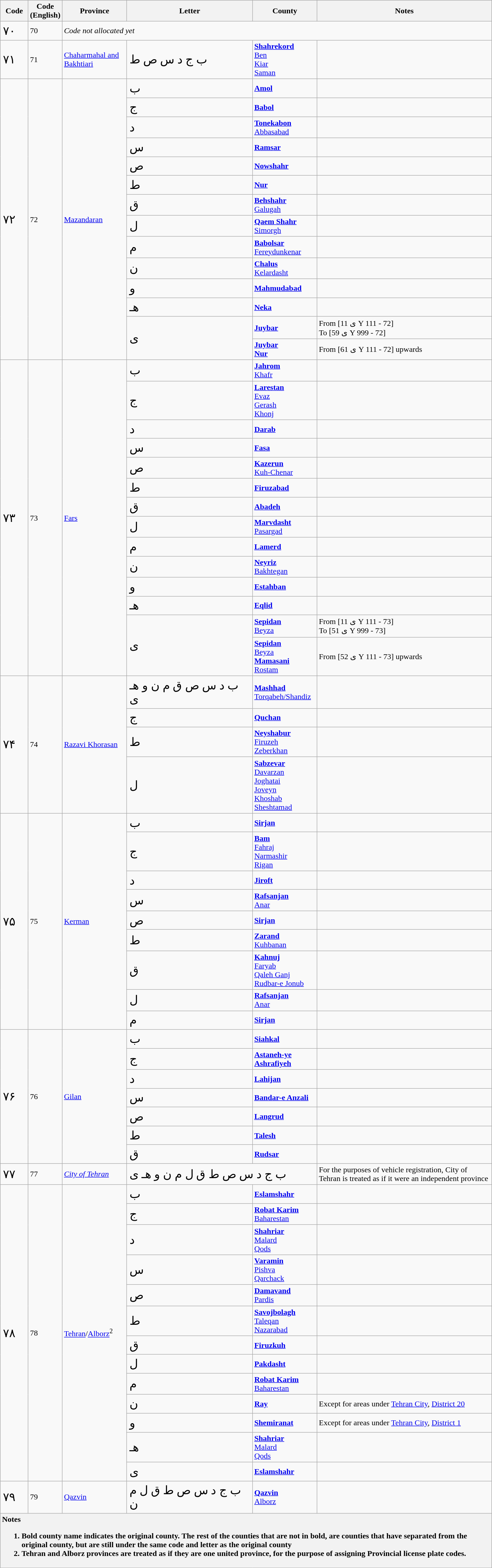<table class="wikitable mw-collapsible mw-collapsed">
<tr>
<th scope="col" style="width: 50px;">Code</th>
<th scope="col" style="width: 50px;">Code<br>(English)</th>
<th scope="col" style="width: 125px;">Province</th>
<th scope="col" style="width: 250px;">Letter</th>
<th scope="col" style="width: 125px;">County</th>
<th scope="col" style="width: 350px;">Notes</th>
</tr>
<tr>
<td style="font-size:150%">۷۰</td>
<td>70</td>
<td colspan="4"><em>Code not allocated yet</em></td>
</tr>
<tr>
<td style="font-size:150%">۷۱</td>
<td>71</td>
<td><a href='#'>Chaharmahal and Bakhtiari</a></td>
<td style="font-size:150%">ب ج د س ص ط</td>
<td><strong><a href='#'>Shahrekord</a></strong><br><a href='#'>Ben</a><br><a href='#'>Kiar</a><br><a href='#'>Saman</a></td>
<td></td>
</tr>
<tr>
<td rowspan="14" style="font-size:150%">۷۲</td>
<td rowspan="14">72</td>
<td rowspan="14"><a href='#'>Mazandaran</a></td>
<td style="font-size:150%">ب</td>
<td><strong><a href='#'>Amol</a></strong></td>
<td></td>
</tr>
<tr>
<td style="font-size:150%">ج</td>
<td><strong><a href='#'>Babol</a></strong></td>
<td></td>
</tr>
<tr>
<td style="font-size:150%">د</td>
<td><strong><a href='#'>Tonekabon</a></strong><br><a href='#'>Abbasabad</a></td>
<td></td>
</tr>
<tr>
<td style="font-size:150%">س</td>
<td><strong><a href='#'>Ramsar</a></strong></td>
<td></td>
</tr>
<tr>
<td style="font-size:150%">ص</td>
<td><strong><a href='#'>Nowshahr</a></strong></td>
<td></td>
</tr>
<tr>
<td style="font-size:150%">ط</td>
<td><strong><a href='#'>Nur</a></strong></td>
<td></td>
</tr>
<tr>
<td style="font-size:150%">ق</td>
<td><strong><a href='#'>Behshahr</a></strong><br><a href='#'>Galugah</a></td>
<td></td>
</tr>
<tr>
<td style="font-size:150%">ل</td>
<td><strong><a href='#'>Qaem Shahr</a></strong><br><a href='#'>Simorgh</a></td>
<td></td>
</tr>
<tr>
<td style="font-size:150%">م</td>
<td><strong><a href='#'>Babolsar</a></strong><br><a href='#'>Fereydunkenar</a></td>
<td></td>
</tr>
<tr>
<td style="font-size:150%">ن</td>
<td><strong><a href='#'>Chalus</a></strong><br><a href='#'>Kelardasht</a></td>
<td></td>
</tr>
<tr>
<td style="font-size:150%">و</td>
<td><strong><a href='#'>Mahmudabad</a></strong></td>
<td></td>
</tr>
<tr>
<td style="font-size:150%">هـ</td>
<td><strong><a href='#'>Neka</a></strong></td>
<td></td>
</tr>
<tr>
<td rowspan="2" style="font-size:150%">ی</td>
<td><strong><a href='#'>Juybar</a></strong></td>
<td>From [11 ی Y 111 - 72]<br>To [59 ی Y 999 - 72]</td>
</tr>
<tr>
<td><strong><a href='#'>Juybar</a></strong><br><strong><a href='#'>Nur</a></strong></td>
<td>From [61 ی Y 111 - 72] upwards</td>
</tr>
<tr>
<td rowspan="14" style="font-size:150%">۷۳</td>
<td rowspan="14">73</td>
<td rowspan="14"><a href='#'>Fars</a></td>
<td style="font-size:150%">ب</td>
<td><strong><a href='#'>Jahrom</a></strong><br><a href='#'>Khafr</a></td>
<td></td>
</tr>
<tr>
<td style="font-size:150%">ج</td>
<td><strong><a href='#'>Larestan</a></strong><br><a href='#'>Evaz</a><br><a href='#'>Gerash</a><br><a href='#'>Khonj</a></td>
<td></td>
</tr>
<tr>
<td style="font-size:150%">د</td>
<td><strong><a href='#'>Darab</a></strong></td>
<td></td>
</tr>
<tr>
<td style="font-size:150%">س</td>
<td><strong><a href='#'>Fasa</a></strong></td>
<td></td>
</tr>
<tr>
<td style="font-size:150%">ص</td>
<td><strong><a href='#'>Kazerun</a></strong><br><a href='#'>Kuh-Chenar</a></td>
<td></td>
</tr>
<tr>
<td style="font-size:150%">ط</td>
<td><strong><a href='#'>Firuzabad</a></strong></td>
<td></td>
</tr>
<tr>
<td style="font-size:150%">ق</td>
<td><strong><a href='#'>Abadeh</a></strong></td>
<td></td>
</tr>
<tr>
<td style="font-size:150%">ل</td>
<td><strong><a href='#'>Marvdasht</a></strong><br><a href='#'>Pasargad</a></td>
<td></td>
</tr>
<tr>
<td style="font-size:150%">م</td>
<td><strong><a href='#'>Lamerd</a></strong></td>
<td></td>
</tr>
<tr>
<td style="font-size:150%">ن</td>
<td><strong><a href='#'>Neyriz</a></strong><br><a href='#'>Bakhtegan</a></td>
<td></td>
</tr>
<tr>
<td style="font-size:150%">و</td>
<td><strong><a href='#'>Estahban</a></strong></td>
<td></td>
</tr>
<tr>
<td style="font-size:150%">هـ</td>
<td><strong><a href='#'>Eqlid</a></strong></td>
<td></td>
</tr>
<tr>
<td rowspan="2" style="font-size:150%">ی</td>
<td><strong><a href='#'>Sepidan</a></strong><br><a href='#'>Beyza</a></td>
<td>From [11 ی Y 111 - 73]<br>To [51 ی Y 999 - 73]</td>
</tr>
<tr>
<td><strong><a href='#'>Sepidan</a></strong><br><a href='#'>Beyza</a><br><strong><a href='#'>Mamasani</a></strong><br><a href='#'>Rostam</a></td>
<td>From [52 ی Y 111 - 73] upwards</td>
</tr>
<tr>
<td rowspan="4" style="font-size:150%">۷۴</td>
<td rowspan="4">74</td>
<td rowspan="4"><a href='#'>Razavi Khorasan</a></td>
<td style="font-size:150%">ب د س ص ق م ن و هـ ی</td>
<td><strong><a href='#'>Mashhad</a></strong><br><a href='#'>Torqabeh/Shandiz</a></td>
<td></td>
</tr>
<tr>
<td style="font-size:150%">ج</td>
<td><strong><a href='#'>Quchan</a></strong></td>
<td></td>
</tr>
<tr>
<td style="font-size:150%">ط</td>
<td><strong><a href='#'>Neyshabur</a></strong><br><a href='#'>Firuzeh</a><br><a href='#'>Zeberkhan</a></td>
<td></td>
</tr>
<tr>
<td style="font-size:150%">ل</td>
<td><strong><a href='#'>Sabzevar</a></strong><br><a href='#'>Davarzan</a><br><a href='#'>Joghatai</a><br><a href='#'>Joveyn</a><br><a href='#'>Khoshab</a><br><a href='#'>Sheshtamad</a></td>
<td></td>
</tr>
<tr>
<td rowspan="9" style="font-size:150%">۷۵</td>
<td rowspan="9">75</td>
<td rowspan="9"><a href='#'>Kerman</a></td>
<td style="font-size:150%">ب</td>
<td><strong><a href='#'>Sirjan</a></strong></td>
<td></td>
</tr>
<tr>
<td style="font-size:150%">ج</td>
<td><strong><a href='#'>Bam</a></strong><br><a href='#'>Fahraj</a><br><a href='#'>Narmashir</a><br><a href='#'>Rigan</a></td>
<td></td>
</tr>
<tr>
<td style="font-size:150%">د</td>
<td><strong><a href='#'>Jiroft</a></strong></td>
<td></td>
</tr>
<tr>
<td style="font-size:150%">س</td>
<td><strong><a href='#'>Rafsanjan</a></strong><br><a href='#'>Anar</a></td>
<td></td>
</tr>
<tr>
<td style="font-size:150%">ص</td>
<td><strong><a href='#'>Sirjan</a></strong></td>
<td></td>
</tr>
<tr>
<td style="font-size:150%">ط</td>
<td><strong><a href='#'>Zarand</a></strong><br><a href='#'>Kuhbanan</a></td>
<td></td>
</tr>
<tr>
<td style="font-size:150%">ق</td>
<td><strong><a href='#'>Kahnuj</a></strong><br><a href='#'>Faryab</a><br><a href='#'>Qaleh Ganj</a><br><a href='#'>Rudbar-e Jonub</a></td>
<td></td>
</tr>
<tr>
<td style="font-size:150%">ل</td>
<td><strong><a href='#'>Rafsanjan</a></strong><br><a href='#'>Anar</a></td>
<td></td>
</tr>
<tr>
<td style="font-size:150%">م</td>
<td><strong><a href='#'>Sirjan</a></strong></td>
<td></td>
</tr>
<tr>
<td rowspan="7" style="font-size:150%">۷۶</td>
<td rowspan="7">76</td>
<td rowspan="7"><a href='#'>Gilan</a></td>
<td style="font-size:150%">ب</td>
<td><strong><a href='#'>Siahkal</a></strong></td>
<td></td>
</tr>
<tr>
<td style="font-size:150%">ج</td>
<td><strong><a href='#'>Astaneh-ye Ashrafiyeh</a></strong></td>
<td></td>
</tr>
<tr>
<td style="font-size:150%">د</td>
<td><strong><a href='#'>Lahijan</a></strong></td>
<td></td>
</tr>
<tr>
<td style="font-size:150%">س</td>
<td><strong><a href='#'>Bandar-e Anzali</a></strong></td>
<td></td>
</tr>
<tr>
<td style="font-size:150%">ص</td>
<td><strong><a href='#'>Langrud</a></strong></td>
<td></td>
</tr>
<tr>
<td style="font-size:150%">ط</td>
<td><strong><a href='#'>Talesh</a></strong></td>
<td></td>
</tr>
<tr>
<td style="font-size:150%">ق</td>
<td><strong><a href='#'>Rudsar</a></strong></td>
<td></td>
</tr>
<tr>
<td style="font-size:150%">۷۷</td>
<td>77</td>
<td><em><a href='#'>City of Tehran</a></em></td>
<td style="font-size:150%" colspan="2">ب ج د س ص ط ق ل م ن و هـ ی</td>
<td>For the purposes of vehicle registration, City of Tehran is treated as if it were an independent province</td>
</tr>
<tr>
<td rowspan="13" style="font-size:150%">۷۸</td>
<td rowspan="13">78</td>
<td rowspan="13"><a href='#'>Tehran</a>/<a href='#'>Alborz</a><sup>2</sup></td>
<td style="font-size:150%">ب</td>
<td><strong><a href='#'>Eslamshahr</a></strong></td>
<td></td>
</tr>
<tr>
<td style="font-size:150%">ج</td>
<td><strong><a href='#'>Robat Karim</a></strong><br><a href='#'>Baharestan</a></td>
<td></td>
</tr>
<tr>
<td style="font-size:150%">د</td>
<td><strong><a href='#'>Shahriar</a></strong><br><a href='#'>Malard</a><br><a href='#'>Qods</a></td>
<td></td>
</tr>
<tr>
<td style="font-size:150%">س</td>
<td><strong><a href='#'>Varamin</a></strong><br><a href='#'>Pishva</a><br><a href='#'>Qarchack</a></td>
<td></td>
</tr>
<tr>
<td style="font-size:150%">ص</td>
<td><strong><a href='#'>Damavand</a></strong><br><a href='#'>Pardis</a></td>
<td></td>
</tr>
<tr>
<td style="font-size:150%">ط</td>
<td><strong><a href='#'>Savojbolagh</a></strong><br><a href='#'>Taleqan</a><br><a href='#'>Nazarabad</a></td>
<td></td>
</tr>
<tr>
<td style="font-size:150%">ق</td>
<td><strong><a href='#'>Firuzkuh</a></strong></td>
<td></td>
</tr>
<tr>
<td style="font-size:150%">ل</td>
<td><strong><a href='#'>Pakdasht</a></strong></td>
<td></td>
</tr>
<tr>
<td style="font-size:150%">م</td>
<td><strong><a href='#'>Robat Karim</a></strong><br><a href='#'>Baharestan</a></td>
<td></td>
</tr>
<tr>
<td style="font-size:150%">ن</td>
<td><strong><a href='#'>Ray</a></strong></td>
<td>Except for areas under <a href='#'>Tehran City</a>, <a href='#'>District 20</a></td>
</tr>
<tr>
<td style="font-size:150%">و</td>
<td><strong><a href='#'>Shemiranat</a></strong></td>
<td>Except for areas under <a href='#'>Tehran City</a>, <a href='#'>District 1</a></td>
</tr>
<tr>
<td style="font-size:150%">هـ</td>
<td><strong><a href='#'>Shahriar</a></strong><br><a href='#'>Malard</a><br><a href='#'>Qods</a></td>
<td></td>
</tr>
<tr>
<td style="font-size:150%">ی</td>
<td><strong><a href='#'>Eslamshahr</a></strong></td>
<td></td>
</tr>
<tr>
<td style="font-size:150%">۷۹</td>
<td>79</td>
<td><a href='#'>Qazvin</a></td>
<td style="font-size:150%">ب ج د س ص ط ق ل م ن</td>
<td><strong><a href='#'>Qazvin</a></strong><br><a href='#'>Alborz</a></td>
<td></td>
</tr>
<tr>
<th colspan="6" style=text-align:left>Notes<br><ol><li>Bold county name indicates the original county. The rest of the counties that are not in bold, are counties that have separated from the original county, but are still under the same code and letter as the original county</li><li>Tehran and Alborz provinces are treated as if they are one united province, for the purpose of assigning Provincial license plate codes.</li></ol></th>
</tr>
</table>
